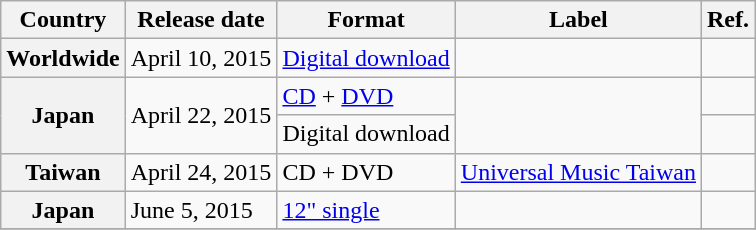<table class="wikitable plainrowheaders">
<tr>
<th style="text-align:center;">Country</th>
<th style="text-align:center;">Release date</th>
<th style="text-align:center;">Format</th>
<th style="text-align:center;">Label</th>
<th>Ref.</th>
</tr>
<tr>
<th scope="row">Worldwide</th>
<td style="text-align:center;">April 10, 2015</td>
<td><a href='#'>Digital download</a></td>
<td></td>
<td align="center"></td>
</tr>
<tr>
<th scope="row" rowspan="2">Japan</th>
<td rowspan="2">April 22, 2015</td>
<td><a href='#'>CD</a> + <a href='#'>DVD</a></td>
<td rowspan="2"></td>
<td align="center"></td>
</tr>
<tr>
<td>Digital download</td>
<td align="center"></td>
</tr>
<tr>
<th scope="row">Taiwan</th>
<td>April 24, 2015</td>
<td>CD + DVD</td>
<td><a href='#'>Universal Music Taiwan</a></td>
<td align="center"></td>
</tr>
<tr>
<th scope="row">Japan</th>
<td>June 5, 2015</td>
<td><a href='#'>12" single</a></td>
<td></td>
<td align="center"></td>
</tr>
<tr>
</tr>
</table>
